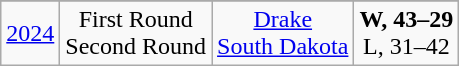<table class="wikitable" style="text-align:center;">
<tr>
</tr>
<tr>
<td><a href='#'>2024</a></td>
<td>First Round<br>Second Round</td>
<td><a href='#'>Drake</a><br><a href='#'>South Dakota</a></td>
<td><strong>W, 43–29</strong><br>L, 31–42</td>
</tr>
</table>
